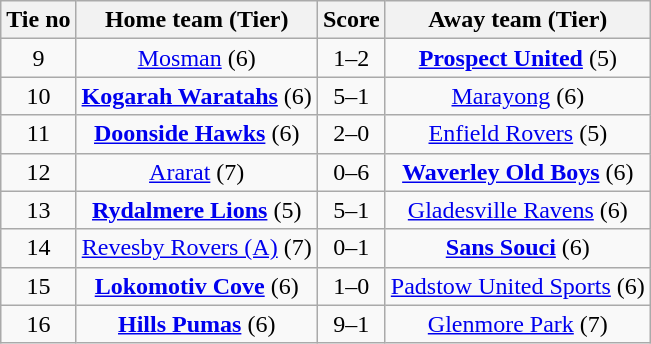<table class="wikitable" style="text-align:center">
<tr>
<th>Tie no</th>
<th>Home team (Tier)</th>
<th>Score</th>
<th>Away team (Tier)</th>
</tr>
<tr>
<td>9</td>
<td><a href='#'>Mosman</a> (6)</td>
<td>1–2</td>
<td><strong><a href='#'>Prospect United</a></strong> (5)</td>
</tr>
<tr>
<td>10</td>
<td><strong><a href='#'>Kogarah Waratahs</a></strong> (6)</td>
<td>5–1</td>
<td><a href='#'>Marayong</a> (6)</td>
</tr>
<tr>
<td>11</td>
<td><strong><a href='#'>Doonside Hawks</a></strong> (6)</td>
<td>2–0</td>
<td><a href='#'>Enfield Rovers</a> (5)</td>
</tr>
<tr>
<td>12</td>
<td><a href='#'>Ararat</a> (7)</td>
<td>0–6</td>
<td><strong><a href='#'>Waverley Old Boys</a></strong> (6)</td>
</tr>
<tr>
<td>13</td>
<td><strong><a href='#'>Rydalmere Lions</a></strong> (5)</td>
<td>5–1</td>
<td><a href='#'>Gladesville Ravens</a> (6)</td>
</tr>
<tr>
<td>14</td>
<td><a href='#'>Revesby Rovers (A)</a> (7)</td>
<td>0–1</td>
<td><strong><a href='#'>Sans Souci</a></strong> (6)</td>
</tr>
<tr>
<td>15</td>
<td><strong><a href='#'>Lokomotiv Cove</a></strong> (6)</td>
<td>1–0</td>
<td><a href='#'>Padstow United Sports</a> (6)</td>
</tr>
<tr>
<td>16</td>
<td><strong><a href='#'>Hills Pumas</a></strong> (6)</td>
<td>9–1</td>
<td><a href='#'>Glenmore Park</a> (7)</td>
</tr>
</table>
